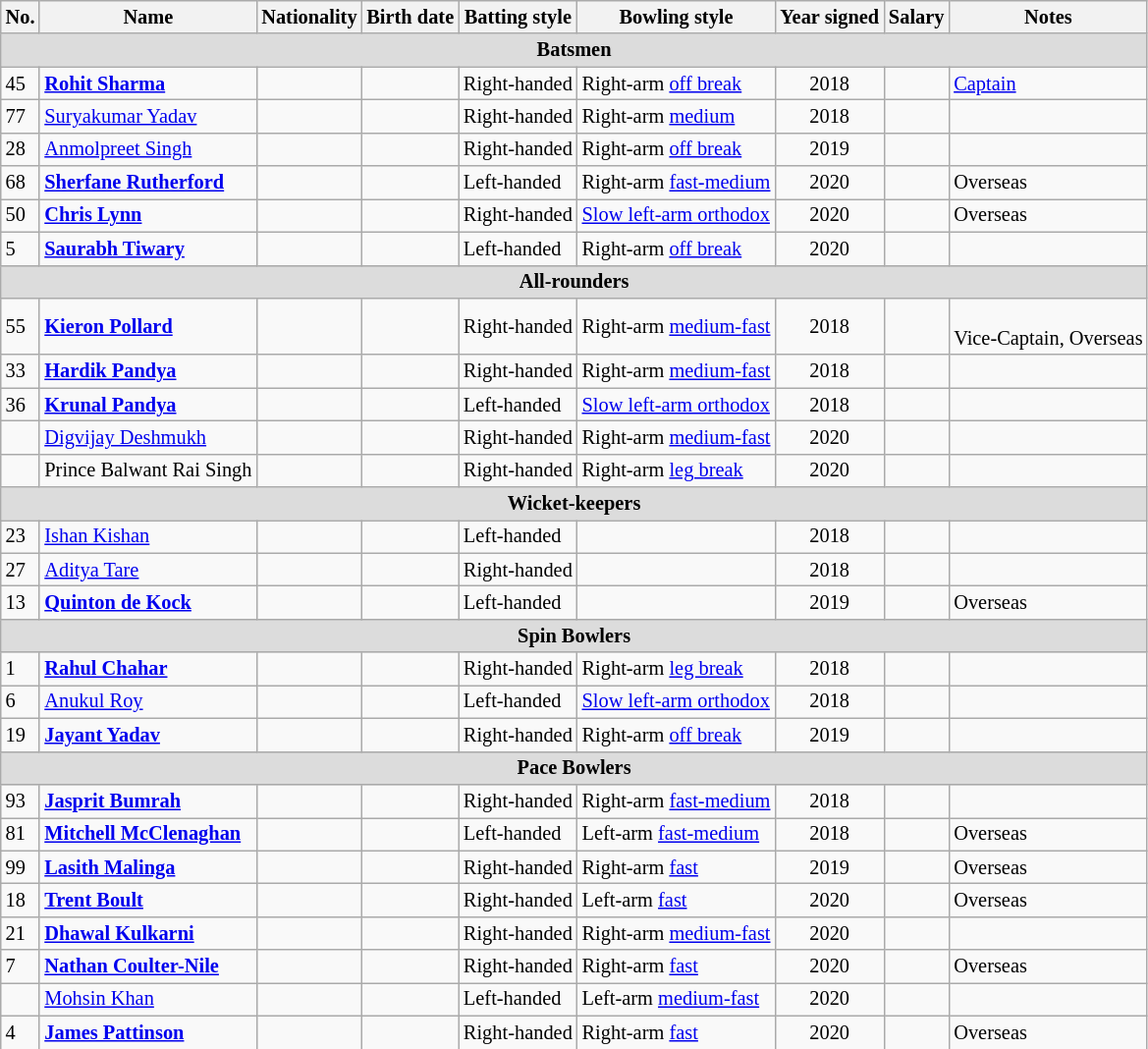<table class="wikitable"  style="font-size:85%;">
<tr>
<th>No.</th>
<th>Name</th>
<th>Nationality</th>
<th>Birth date</th>
<th>Batting style</th>
<th>Bowling style</th>
<th>Year signed</th>
<th>Salary</th>
<th>Notes</th>
</tr>
<tr>
<th colspan="9"  style="background:#dcdcdc; text-align:center;">Batsmen</th>
</tr>
<tr>
<td>45</td>
<td><strong><a href='#'>Rohit Sharma</a></strong></td>
<td></td>
<td></td>
<td>Right-handed</td>
<td>Right-arm <a href='#'>off break</a></td>
<td style="text-align:center;">2018</td>
<td style="text-align:right;"></td>
<td><a href='#'>Captain</a></td>
</tr>
<tr>
<td>77</td>
<td><a href='#'>Suryakumar Yadav</a></td>
<td></td>
<td></td>
<td>Right-handed</td>
<td>Right-arm <a href='#'>medium</a></td>
<td style="text-align:center;">2018</td>
<td style="text-align:right;"></td>
<td></td>
</tr>
<tr>
<td>28</td>
<td><a href='#'>Anmolpreet Singh</a></td>
<td></td>
<td></td>
<td>Right-handed</td>
<td>Right-arm <a href='#'>off break</a></td>
<td style="text-align:center;">2019</td>
<td style="text-align:right;"></td>
<td></td>
</tr>
<tr>
<td>68</td>
<td><strong><a href='#'>Sherfane Rutherford</a></strong></td>
<td></td>
<td></td>
<td>Left-handed</td>
<td>Right-arm <a href='#'>fast-medium</a></td>
<td style="text-align:center;">2020</td>
<td style="text-align:right;"></td>
<td>Overseas</td>
</tr>
<tr>
<td>50</td>
<td><strong><a href='#'>Chris Lynn</a></strong></td>
<td></td>
<td></td>
<td>Right-handed</td>
<td><a href='#'>Slow left-arm orthodox</a></td>
<td style="text-align:center;">2020</td>
<td style="text-align:right;"></td>
<td>Overseas</td>
</tr>
<tr>
<td>5</td>
<td><strong><a href='#'>Saurabh Tiwary</a></strong></td>
<td></td>
<td></td>
<td>Left-handed</td>
<td>Right-arm <a href='#'>off break</a></td>
<td style="text-align:center;">2020</td>
<td style="text-align:right;"></td>
<td></td>
</tr>
<tr>
<th colspan="9"  style="background:#dcdcdc; text-align:center;">All-rounders</th>
</tr>
<tr>
<td>55</td>
<td><strong><a href='#'>Kieron Pollard</a></strong></td>
<td></td>
<td></td>
<td>Right-handed</td>
<td>Right-arm <a href='#'>medium-fast</a></td>
<td style="text-align:center;">2018</td>
<td style="text-align:right;"></td>
<td><br>Vice-Captain, Overseas</td>
</tr>
<tr>
<td>33</td>
<td><strong><a href='#'>Hardik Pandya</a></strong></td>
<td></td>
<td></td>
<td>Right-handed</td>
<td>Right-arm <a href='#'>medium-fast</a></td>
<td style="text-align:center;">2018</td>
<td style="text-align:right;"></td>
<td></td>
</tr>
<tr>
<td>36</td>
<td><strong><a href='#'>Krunal Pandya</a></strong></td>
<td></td>
<td></td>
<td>Left-handed</td>
<td><a href='#'>Slow left-arm orthodox</a></td>
<td style="text-align:center;">2018</td>
<td style="text-align:right;"></td>
<td></td>
</tr>
<tr>
<td></td>
<td><a href='#'>Digvijay Deshmukh</a></td>
<td></td>
<td></td>
<td>Right-handed</td>
<td>Right-arm <a href='#'>medium-fast</a></td>
<td style="text-align:center;">2020</td>
<td style="text-align:right;"></td>
<td></td>
</tr>
<tr>
<td></td>
<td>Prince Balwant Rai Singh</td>
<td></td>
<td></td>
<td>Right-handed</td>
<td>Right-arm <a href='#'>leg break</a></td>
<td style="text-align:center;">2020</td>
<td style="text-align:right;"></td>
<td></td>
</tr>
<tr>
<th colspan="9"  style="background:#dcdcdc; text-align:center;">Wicket-keepers</th>
</tr>
<tr>
<td>23</td>
<td><a href='#'>Ishan Kishan</a></td>
<td></td>
<td></td>
<td>Left-handed</td>
<td></td>
<td style="text-align:center;">2018</td>
<td style="text-align:right;"></td>
<td></td>
</tr>
<tr>
<td>27</td>
<td><a href='#'>Aditya Tare</a></td>
<td></td>
<td></td>
<td>Right-handed</td>
<td></td>
<td style="text-align:center;">2018</td>
<td style="text-align:right;"></td>
<td></td>
</tr>
<tr>
<td>13</td>
<td><strong><a href='#'>Quinton de Kock</a> </strong></td>
<td></td>
<td></td>
<td>Left-handed</td>
<td></td>
<td style="text-align:center;">2019</td>
<td style="text-align:right;"></td>
<td>Overseas</td>
</tr>
<tr>
<th colspan="9"  style="background:#dcdcdc; text-align:center;">Spin Bowlers</th>
</tr>
<tr>
<td>1</td>
<td><strong> <a href='#'>Rahul Chahar</a> </strong></td>
<td></td>
<td></td>
<td>Right-handed</td>
<td>Right-arm <a href='#'>leg break</a></td>
<td style="text-align:center;">2018</td>
<td style="text-align:right;"></td>
<td></td>
</tr>
<tr>
<td>6</td>
<td><a href='#'>Anukul Roy</a></td>
<td></td>
<td></td>
<td>Left-handed</td>
<td><a href='#'>Slow left-arm orthodox</a></td>
<td style="text-align:center;">2018</td>
<td style="text-align:right;"></td>
<td></td>
</tr>
<tr>
<td>19</td>
<td><strong><a href='#'>Jayant Yadav</a></strong></td>
<td></td>
<td></td>
<td>Right-handed</td>
<td>Right-arm <a href='#'>off break</a></td>
<td style="text-align:center;">2019</td>
<td style="text-align:right;"></td>
<td></td>
</tr>
<tr>
<th colspan="9"  style="background:#dcdcdc; text-align:center;">Pace Bowlers</th>
</tr>
<tr>
<td>93</td>
<td><strong><a href='#'>Jasprit Bumrah</a></strong></td>
<td></td>
<td></td>
<td>Right-handed</td>
<td>Right-arm <a href='#'>fast-medium</a></td>
<td style="text-align:center;">2018</td>
<td style="text-align:right;"></td>
<td></td>
</tr>
<tr>
<td>81</td>
<td><strong><a href='#'>Mitchell McClenaghan</a></strong></td>
<td></td>
<td></td>
<td>Left-handed</td>
<td>Left-arm <a href='#'>fast-medium</a></td>
<td style="text-align:center;">2018</td>
<td style="text-align:right;"></td>
<td>Overseas</td>
</tr>
<tr>
<td>99</td>
<td><strong><a href='#'>Lasith Malinga</a></strong></td>
<td></td>
<td></td>
<td>Right-handed</td>
<td>Right-arm <a href='#'>fast</a></td>
<td style="text-align:center;">2019</td>
<td style="text-align:right;"></td>
<td>Overseas</td>
</tr>
<tr>
<td>18</td>
<td><strong><a href='#'>Trent Boult</a></strong></td>
<td></td>
<td></td>
<td>Right-handed</td>
<td>Left-arm <a href='#'>fast</a></td>
<td style="text-align:center;">2020</td>
<td style="text-align:right;"></td>
<td>Overseas</td>
</tr>
<tr>
<td>21</td>
<td><strong><a href='#'>Dhawal Kulkarni</a></strong></td>
<td></td>
<td></td>
<td>Right-handed</td>
<td>Right-arm <a href='#'>medium-fast</a></td>
<td style="text-align:center;">2020</td>
<td style="text-align:right;"></td>
<td></td>
</tr>
<tr>
<td>7</td>
<td><strong><a href='#'>Nathan Coulter-Nile</a></strong></td>
<td></td>
<td></td>
<td>Right-handed</td>
<td>Right-arm <a href='#'>fast</a></td>
<td style="text-align:center;">2020</td>
<td style="text-align:right;"></td>
<td>Overseas</td>
</tr>
<tr>
<td></td>
<td><a href='#'>Mohsin Khan</a></td>
<td></td>
<td></td>
<td>Left-handed</td>
<td>Left-arm <a href='#'>medium-fast</a></td>
<td style="text-align:center;">2020</td>
<td style="text-align:right;"></td>
<td></td>
</tr>
<tr>
<td>4</td>
<td><strong><a href='#'>James Pattinson</a></strong></td>
<td></td>
<td></td>
<td>Right-handed</td>
<td>Right-arm <a href='#'>fast</a></td>
<td style="text-align:center;">2020</td>
<td style="text-align:right;"></td>
<td>Overseas</td>
</tr>
</table>
